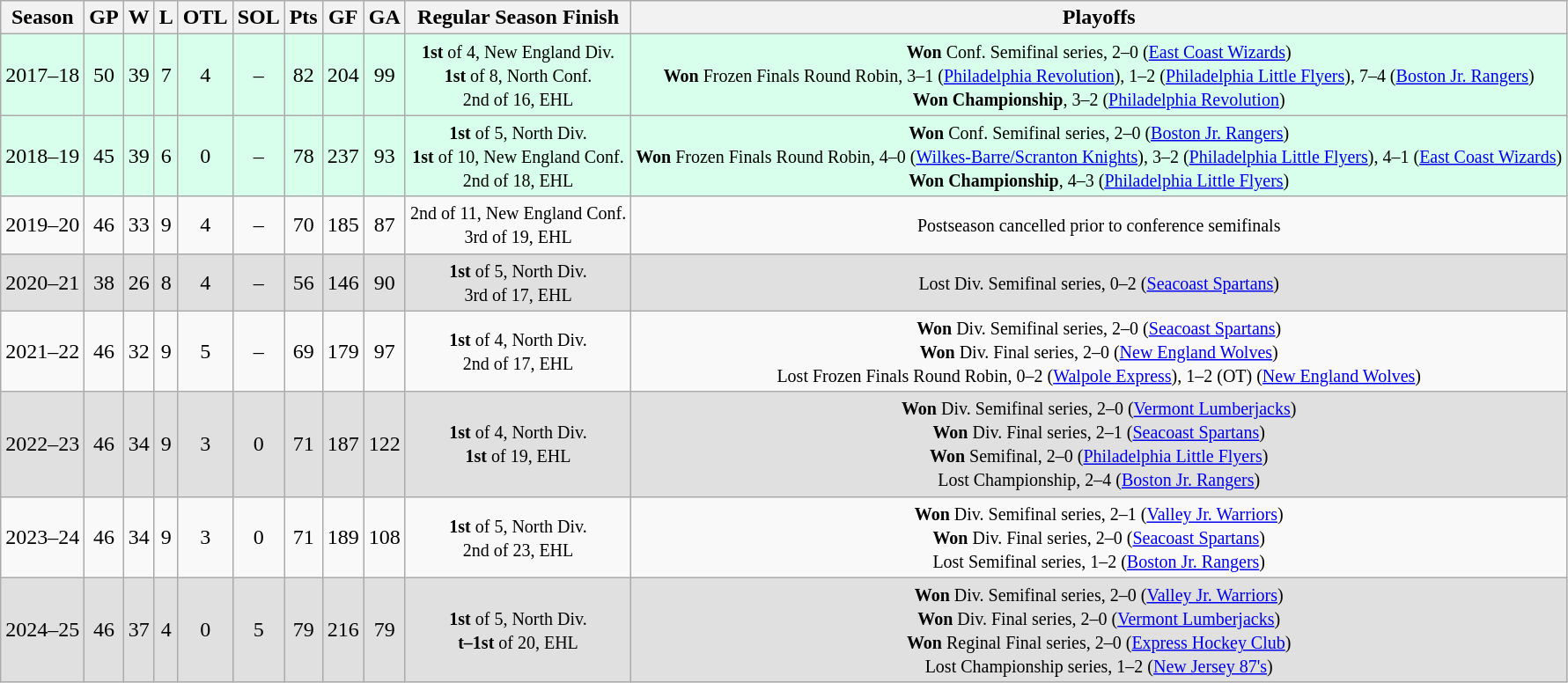<table class="wikitable" style="text-align:center">
<tr>
<th>Season</th>
<th>GP</th>
<th>W</th>
<th>L</th>
<th>OTL</th>
<th>SOL</th>
<th>Pts</th>
<th>GF</th>
<th>GA</th>
<th>Regular Season Finish</th>
<th>Playoffs</th>
</tr>
<tr bgcolor=D8FFEB>
<td>2017–18</td>
<td>50</td>
<td>39</td>
<td>7</td>
<td>4</td>
<td>–</td>
<td>82</td>
<td>204</td>
<td>99</td>
<td><small><strong>1st</strong> of 4, New England Div.<br><strong>1st</strong> of 8, North Conf.<br>2nd of 16, EHL</small></td>
<td><small><strong>Won</strong> Conf. Semifinal series, 2–0 (<a href='#'>East Coast Wizards</a>)<br><strong>Won</strong> Frozen Finals Round Robin, 3–1 (<a href='#'>Philadelphia Revolution</a>), 1–2 (<a href='#'>Philadelphia Little Flyers</a>), 7–4 (<a href='#'>Boston Jr. Rangers</a>)<br><strong>Won Championship</strong>, 3–2 (<a href='#'>Philadelphia Revolution</a>)</small></td>
</tr>
<tr bgcolor=D8FFEB>
<td>2018–19</td>
<td>45</td>
<td>39</td>
<td>6</td>
<td>0</td>
<td>–</td>
<td>78</td>
<td>237</td>
<td>93</td>
<td><small><strong>1st</strong> of 5, North Div.<br><strong>1st</strong> of 10, New England Conf.<br>2nd of 18, EHL</small></td>
<td><small><strong>Won</strong> Conf. Semifinal series, 2–0 (<a href='#'>Boston Jr. Rangers</a>)<br><strong>Won</strong> Frozen Finals Round Robin, 4–0 (<a href='#'>Wilkes-Barre/Scranton Knights</a>), 3–2 (<a href='#'>Philadelphia Little Flyers</a>), 4–1 (<a href='#'>East Coast Wizards</a>)<br><strong>Won Championship</strong>, 4–3 (<a href='#'>Philadelphia Little Flyers</a>)</small></td>
</tr>
<tr>
<td>2019–20</td>
<td>46</td>
<td>33</td>
<td>9</td>
<td>4</td>
<td>–</td>
<td>70</td>
<td>185</td>
<td>87</td>
<td><small>2nd of 11, New England Conf.<br>3rd of 19, EHL</small></td>
<td><small>Postseason cancelled prior to conference semifinals</small></td>
</tr>
<tr bgcolor=e0e0e0>
<td>2020–21</td>
<td>38</td>
<td>26</td>
<td>8</td>
<td>4</td>
<td>–</td>
<td>56</td>
<td>146</td>
<td>90</td>
<td><small><strong>1st</strong> of 5, North Div.<br>3rd of 17, EHL</small></td>
<td><small>Lost Div. Semifinal series, 0–2 (<a href='#'>Seacoast Spartans</a>)</small></td>
</tr>
<tr>
<td>2021–22</td>
<td>46</td>
<td>32</td>
<td>9</td>
<td>5</td>
<td>–</td>
<td>69</td>
<td>179</td>
<td>97</td>
<td><small><strong>1st</strong> of 4, North Div.<br>2nd of 17, EHL</small></td>
<td><small><strong>Won</strong> Div. Semifinal series, 2–0 (<a href='#'>Seacoast Spartans</a>)<br><strong>Won</strong> Div. Final series, 2–0 (<a href='#'>New England Wolves</a>)<br>Lost Frozen Finals Round Robin, 0–2 (<a href='#'>Walpole Express</a>), 1–2 (OT) (<a href='#'>New England Wolves</a>)</small></td>
</tr>
<tr bgcolor=e0e0e0>
<td>2022–23</td>
<td>46</td>
<td>34</td>
<td>9</td>
<td>3</td>
<td>0</td>
<td>71</td>
<td>187</td>
<td>122</td>
<td><small><strong>1st</strong> of 4, North Div.<br><strong>1st</strong> of 19, EHL</small></td>
<td><small><strong>Won</strong> Div. Semifinal series, 2–0 (<a href='#'>Vermont Lumberjacks</a>)<br><strong>Won</strong> Div. Final series, 2–1 (<a href='#'>Seacoast Spartans</a>)<br><strong>Won</strong> Semifinal, 2–0 (<a href='#'>Philadelphia Little Flyers</a>)<br>Lost Championship, 2–4 (<a href='#'>Boston Jr. Rangers</a>)</small></td>
</tr>
<tr>
<td>2023–24</td>
<td>46</td>
<td>34</td>
<td>9</td>
<td>3</td>
<td>0</td>
<td>71</td>
<td>189</td>
<td>108</td>
<td><small><strong>1st</strong> of 5, North Div.<br>2nd of 23, EHL</small></td>
<td><small><strong>Won</strong> Div. Semifinal series, 2–1 (<a href='#'>Valley Jr. Warriors</a>)<br><strong>Won</strong> Div. Final series, 2–0 (<a href='#'>Seacoast Spartans</a>)<br>Lost Semifinal series, 1–2 (<a href='#'>Boston Jr. Rangers</a>)</small></td>
</tr>
<tr bgcolor=e0e0e0>
<td>2024–25</td>
<td>46</td>
<td>37</td>
<td>4</td>
<td>0</td>
<td>5</td>
<td>79</td>
<td>216</td>
<td>79</td>
<td><small><strong>1st</strong> of 5, North Div.<br><strong>t–1st</strong> of 20, EHL</small></td>
<td><small><strong>Won</strong> Div. Semifinal series, 2–0 (<a href='#'>Valley Jr. Warriors</a>)<br><strong>Won</strong> Div. Final series, 2–0 (<a href='#'>Vermont Lumberjacks</a>)<br><strong>Won</strong> Reginal Final series, 2–0 (<a href='#'>Express Hockey Club</a>)<br>Lost Championship series, 1–2 (<a href='#'>New Jersey 87's</a>)</small></td>
</tr>
</table>
